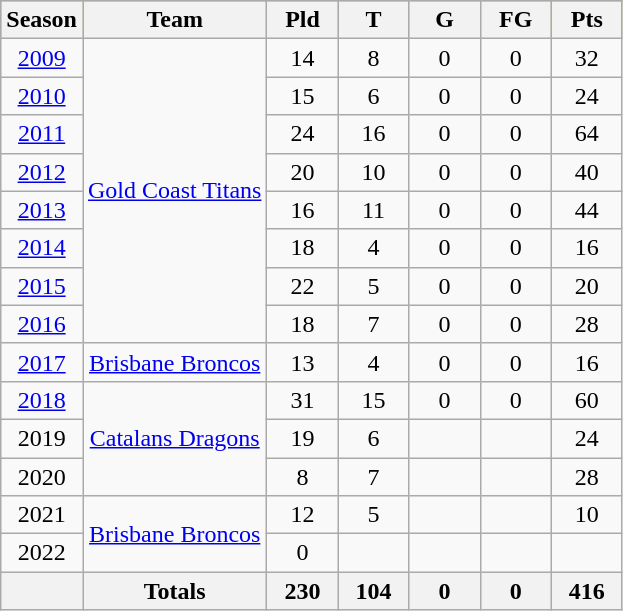<table class="wikitable" style="text-align:center;">
<tr style="background:#bdb76b;">
<th>Season</th>
<th>Team</th>
<th style="width:40px;">Pld</th>
<th style="width:40px;">T</th>
<th style="width:40px;">G</th>
<th style="width:40px;">FG</th>
<th style="width:40px;">Pts</th>
</tr>
<tr>
<td><a href='#'>2009</a></td>
<td rowspan="8"> <a href='#'>Gold Coast Titans</a></td>
<td>14</td>
<td>8</td>
<td>0</td>
<td>0</td>
<td>32</td>
</tr>
<tr>
<td><a href='#'>2010</a></td>
<td>15</td>
<td>6</td>
<td>0</td>
<td>0</td>
<td>24</td>
</tr>
<tr>
<td><a href='#'>2011</a></td>
<td>24</td>
<td>16</td>
<td>0</td>
<td>0</td>
<td>64</td>
</tr>
<tr>
<td><a href='#'>2012</a></td>
<td>20</td>
<td>10</td>
<td>0</td>
<td>0</td>
<td>40</td>
</tr>
<tr>
<td><a href='#'>2013</a></td>
<td>16</td>
<td>11</td>
<td>0</td>
<td>0</td>
<td>44</td>
</tr>
<tr>
<td><a href='#'>2014</a></td>
<td>18</td>
<td>4</td>
<td>0</td>
<td>0</td>
<td>16</td>
</tr>
<tr>
<td><a href='#'>2015</a></td>
<td>22</td>
<td>5</td>
<td>0</td>
<td>0</td>
<td>20</td>
</tr>
<tr>
<td><a href='#'>2016</a></td>
<td>18</td>
<td>7</td>
<td>0</td>
<td>0</td>
<td>28</td>
</tr>
<tr>
<td><a href='#'>2017</a></td>
<td> <a href='#'>Brisbane Broncos</a></td>
<td>13</td>
<td>4</td>
<td>0</td>
<td>0</td>
<td>16</td>
</tr>
<tr>
<td><a href='#'>2018</a></td>
<td rowspan="3"> <a href='#'>Catalans Dragons</a></td>
<td>31</td>
<td>15</td>
<td>0</td>
<td>0</td>
<td>60</td>
</tr>
<tr>
<td>2019</td>
<td>19</td>
<td>6</td>
<td></td>
<td></td>
<td>24</td>
</tr>
<tr>
<td>2020</td>
<td>8</td>
<td>7</td>
<td></td>
<td></td>
<td>28</td>
</tr>
<tr>
<td>2021</td>
<td rowspan="2"> <a href='#'>Brisbane Broncos</a></td>
<td>12</td>
<td>5</td>
<td></td>
<td></td>
<td>10</td>
</tr>
<tr>
<td>2022</td>
<td>0</td>
<td></td>
<td></td>
<td></td>
<td></td>
</tr>
<tr>
<th></th>
<th>Totals</th>
<th>230</th>
<th>104</th>
<th>0</th>
<th>0</th>
<th>416</th>
</tr>
</table>
